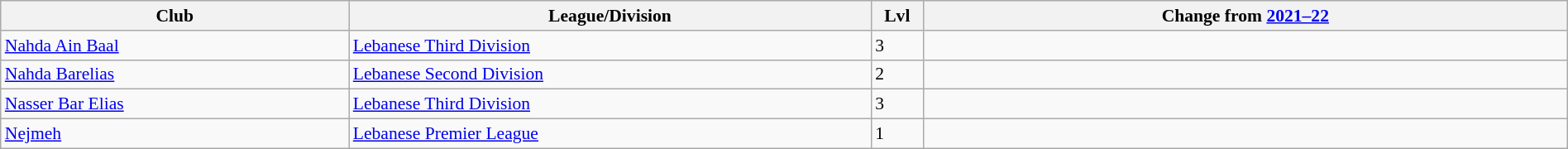<table class="wikitable sortable" width="100%" style="font-size:90%">
<tr>
<th width="20%">Club</th>
<th width="30%">League/Division</th>
<th width="3%">Lvl</th>
<th width="37%">Change from <a href='#'>2021–22</a></th>
</tr>
<tr>
<td><a href='#'>Nahda Ain Baal</a></td>
<td><a href='#'>Lebanese Third Division</a></td>
<td>3</td>
<td></td>
</tr>
<tr>
<td><a href='#'>Nahda Barelias</a></td>
<td><a href='#'>Lebanese Second Division</a></td>
<td>2</td>
<td></td>
</tr>
<tr>
<td><a href='#'>Nasser Bar Elias</a></td>
<td><a href='#'>Lebanese Third Division</a></td>
<td>3</td>
<td></td>
</tr>
<tr>
<td><a href='#'>Nejmeh</a></td>
<td><a href='#'>Lebanese Premier League</a></td>
<td>1</td>
<td></td>
</tr>
</table>
